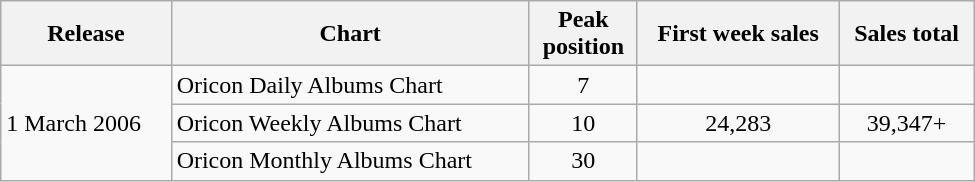<table class="wikitable" width="650px">
<tr>
<th scope="col">Release</th>
<th scope="col">Chart</th>
<th scope="col">Peak<br>position</th>
<th scope="col">First week sales</th>
<th scope="col">Sales total</th>
</tr>
<tr>
<td rowspan=3>1 March 2006</td>
<td>Oricon Daily Albums Chart</td>
<td align="center">7</td>
<td></td>
</tr>
<tr>
<td>Oricon Weekly Albums Chart</td>
<td align="center">10</td>
<td align="center">24,283</td>
<td align="center">39,347+</td>
</tr>
<tr>
<td>Oricon Monthly Albums Chart</td>
<td align="center">30</td>
<td></td>
</tr>
</table>
